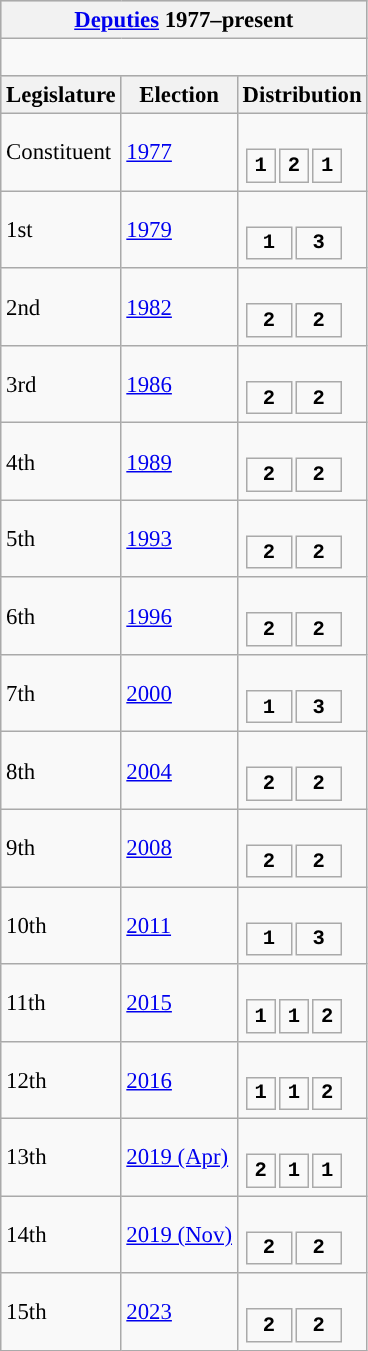<table class="wikitable" style="font-size:95%;">
<tr bgcolor="#CCCCCC">
<th colspan="3"><a href='#'>Deputies</a> 1977–present</th>
</tr>
<tr>
<td colspan="3"><br>









</td>
</tr>
<tr bgcolor="#CCCCCC">
<th>Legislature</th>
<th>Election</th>
<th>Distribution</th>
</tr>
<tr>
<td>Constituent</td>
<td><a href='#'>1977</a></td>
<td><br><table style="width:5em; font-size:90%; text-align:center; font-family:Courier New;">
<tr style="font-weight:bold">
<td style="background:">1</td>
<td style="background:">2</td>
<td style="background:">1</td>
</tr>
</table>
</td>
</tr>
<tr>
<td>1st</td>
<td><a href='#'>1979</a></td>
<td><br><table style="width:5em; font-size:90%; text-align:center; font-family:Courier New;">
<tr style="font-weight:bold">
<td style="background:">1</td>
<td style="background:">3</td>
</tr>
</table>
</td>
</tr>
<tr>
<td>2nd</td>
<td><a href='#'>1982</a></td>
<td><br><table style="width:5em; font-size:90%; text-align:center; font-family:Courier New;">
<tr style="font-weight:bold">
<td style="background:">2</td>
<td style="background:">2</td>
</tr>
</table>
</td>
</tr>
<tr>
<td>3rd</td>
<td><a href='#'>1986</a></td>
<td><br><table style="width:5em; font-size:90%; text-align:center; font-family:Courier New;">
<tr style="font-weight:bold">
<td style="background:">2</td>
<td style="background:">2</td>
</tr>
</table>
</td>
</tr>
<tr>
<td>4th</td>
<td><a href='#'>1989</a></td>
<td><br><table style="width:5em; font-size:90%; text-align:center; font-family:Courier New;">
<tr style="font-weight:bold">
<td style="background:">2</td>
<td style="background:">2</td>
</tr>
</table>
</td>
</tr>
<tr>
<td>5th</td>
<td><a href='#'>1993</a></td>
<td><br><table style="width:5em; font-size:90%; text-align:center; font-family:Courier New;">
<tr style="font-weight:bold">
<td style="background:">2</td>
<td style="background:">2</td>
</tr>
</table>
</td>
</tr>
<tr>
<td>6th</td>
<td><a href='#'>1996</a></td>
<td><br><table style="width:5em; font-size:90%; text-align:center; font-family:Courier New;">
<tr style="font-weight:bold">
<td style="background:">2</td>
<td style="background:">2</td>
</tr>
</table>
</td>
</tr>
<tr>
<td>7th</td>
<td><a href='#'>2000</a></td>
<td><br><table style="width:5em; font-size:90%; text-align:center; font-family:Courier New;">
<tr style="font-weight:bold">
<td style="background:">1</td>
<td style="background:">3</td>
</tr>
</table>
</td>
</tr>
<tr>
<td>8th</td>
<td><a href='#'>2004</a></td>
<td><br><table style="width:5em; font-size:90%; text-align:center; font-family:Courier New;">
<tr style="font-weight:bold">
<td style="background:">2</td>
<td style="background:">2</td>
</tr>
</table>
</td>
</tr>
<tr>
<td>9th</td>
<td><a href='#'>2008</a></td>
<td><br><table style="width:5em; font-size:90%; text-align:center; font-family:Courier New;">
<tr style="font-weight:bold">
<td style="background:">2</td>
<td style="background:">2</td>
</tr>
</table>
</td>
</tr>
<tr>
<td>10th</td>
<td><a href='#'>2011</a></td>
<td><br><table style="width:5em; font-size:90%; text-align:center; font-family:Courier New;">
<tr style="font-weight:bold">
<td style="background:">1</td>
<td style="background:">3</td>
</tr>
</table>
</td>
</tr>
<tr>
<td>11th</td>
<td><a href='#'>2015</a></td>
<td><br><table style="width:5em; font-size:90%; text-align:center; font-family:Courier New;">
<tr style="font-weight:bold">
<td style="background:">1</td>
<td style="background:">1</td>
<td style="background:">2</td>
</tr>
</table>
</td>
</tr>
<tr>
<td>12th</td>
<td><a href='#'>2016</a></td>
<td><br><table style="width:5em; font-size:90%; text-align:center; font-family:Courier New;">
<tr style="font-weight:bold">
<td style="background:">1</td>
<td style="background:">1</td>
<td style="background:">2</td>
</tr>
</table>
</td>
</tr>
<tr>
<td>13th</td>
<td><a href='#'>2019 (Apr)</a></td>
<td><br><table style="width:5em; font-size:90%; text-align:center; font-family:Courier New;">
<tr style="font-weight:bold">
<td style="background:">2</td>
<td style="background:">1</td>
<td style="background:">1</td>
</tr>
</table>
</td>
</tr>
<tr>
<td>14th</td>
<td><a href='#'>2019 (Nov)</a></td>
<td><br><table style="width:5em; font-size:90%; text-align:center; font-family:Courier New;">
<tr style="font-weight:bold">
<td style="background:">2</td>
<td style="background:">2</td>
</tr>
</table>
</td>
</tr>
<tr>
<td>15th</td>
<td><a href='#'>2023</a></td>
<td><br><table style="width:5em; font-size:90%; text-align:center; font-family:Courier New;">
<tr style="font-weight:bold">
<td style="background:">2</td>
<td style="background:">2</td>
</tr>
</table>
</td>
</tr>
</table>
